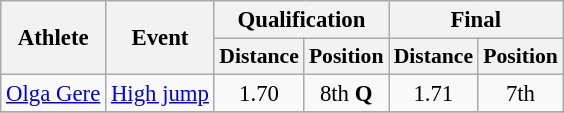<table class=wikitable style=font-size:95%;text-align:center>
<tr>
<th rowspan=2>Athlete</th>
<th rowspan=2>Event</th>
<th colspan=2>Qualification</th>
<th colspan=2>Final</th>
</tr>
<tr style="font-size:95%">
<th>Distance</th>
<th>Position</th>
<th>Distance</th>
<th>Position</th>
</tr>
<tr>
<td align=left><a href='#'>Olga Gere</a></td>
<td align=left rowspan=1><a href='#'>High jump</a></td>
<td>1.70</td>
<td>8th <strong>Q</strong></td>
<td>1.71</td>
<td>7th</td>
</tr>
<tr>
</tr>
</table>
